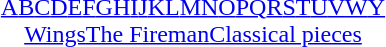<table id="toc" class="toc" summary="Class" align="center" style="text-align:center;">
<tr>
<th></th>
</tr>
<tr>
<td><a href='#'>A</a><a href='#'>B</a><a href='#'>C</a><a href='#'>D</a><a href='#'>E</a><a href='#'>F</a><a href='#'>G</a><a href='#'>H</a><a href='#'>I</a><a href='#'>J</a><a href='#'>K</a><a href='#'>L</a><a href='#'>M</a><a href='#'>N</a><a href='#'>O</a><a href='#'>P</a><a href='#'>Q</a><a href='#'>R</a><a href='#'>S</a><a href='#'>T</a><a href='#'>U</a><a href='#'>V</a><a href='#'>W</a><a href='#'>Y</a><br><a href='#'>Wings</a><a href='#'>The Fireman</a><a href='#'>Classical pieces</a></td>
</tr>
</table>
